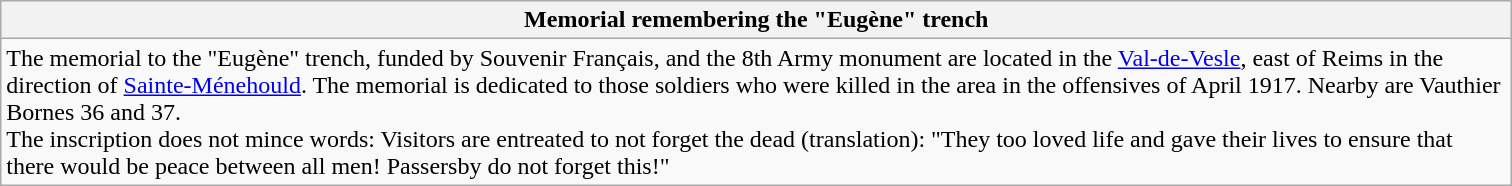<table class="wikitable sortable">
<tr>
<th scope="col" style="width:1000px;">Memorial remembering the "Eugène" trench</th>
</tr>
<tr>
<td>The memorial to the "Eugène" trench, funded by Souvenir Français, and the 8th Army monument are located in the <a href='#'>Val-de-Vesle</a>, east of Reims in the direction of <a href='#'>Sainte-Ménehould</a>. The memorial is dedicated to those soldiers who were killed in the area in the offensives of April 1917.  Nearby are Vauthier Bornes 36 and 37.<br>The inscription does not mince words: Visitors are entreated to not forget the dead (translation): "They too loved life and gave their lives to ensure that there would be peace between all men! Passersby do not forget this!"</td>
</tr>
</table>
